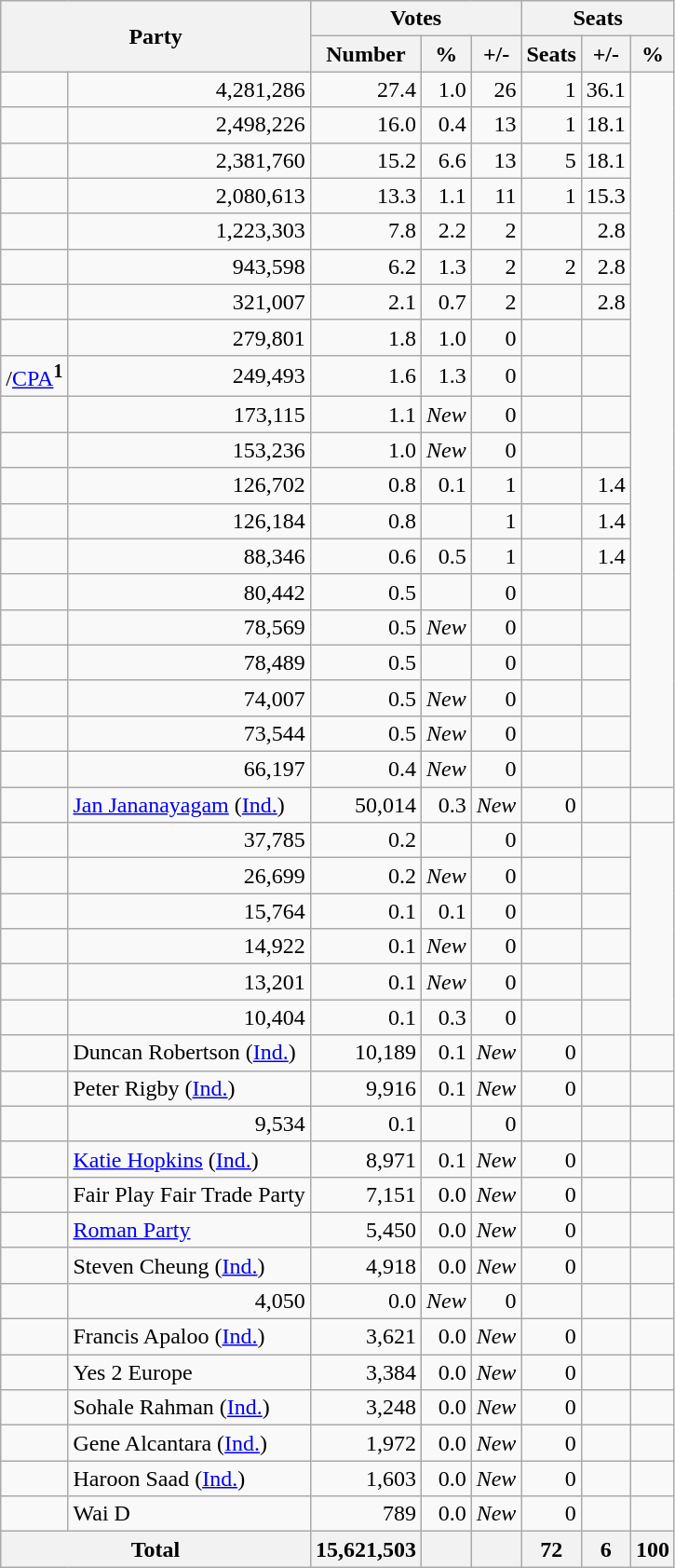<table class="wikitable sortable" style="text-align:right style="font-size:95%">
<tr>
<th style="vertical-align:center;" rowspan="2" colspan="2">Party</th>
<th style="text-align:center;" colspan="3">Votes</th>
<th style="text-align:center;" colspan="3">Seats</th>
</tr>
<tr style="text-align: right">
<th align=center>Number</th>
<th align=center>%</th>
<th align=center>+/-</th>
<th align=center>Seats</th>
<th align=center>+/-</th>
<th align=center>%</th>
</tr>
<tr style="text-align: right">
<td></td>
<td>4,281,286</td>
<td>27.4</td>
<td>1.0</td>
<td>26</td>
<td>1</td>
<td>36.1</td>
</tr>
<tr style="text-align: right">
<td></td>
<td>2,498,226</td>
<td>16.0</td>
<td>0.4</td>
<td>13</td>
<td>1</td>
<td>18.1</td>
</tr>
<tr style="text-align: right">
<td></td>
<td>2,381,760</td>
<td>15.2</td>
<td>6.6</td>
<td>13</td>
<td>5</td>
<td>18.1</td>
</tr>
<tr style="text-align: right">
<td></td>
<td>2,080,613</td>
<td>13.3</td>
<td>1.1</td>
<td>11</td>
<td>1</td>
<td>15.3</td>
</tr>
<tr style="text-align: right">
<td></td>
<td>1,223,303</td>
<td>7.8</td>
<td>2.2</td>
<td>2</td>
<td></td>
<td>2.8</td>
</tr>
<tr style="text-align: right">
<td></td>
<td>943,598</td>
<td>6.2</td>
<td>1.3</td>
<td>2</td>
<td> 2</td>
<td>2.8</td>
</tr>
<tr style="text-align: right">
<td></td>
<td>321,007</td>
<td>2.1</td>
<td>0.7</td>
<td>2</td>
<td></td>
<td>2.8</td>
</tr>
<tr style="text-align: right">
<td></td>
<td>279,801</td>
<td>1.8</td>
<td>1.0</td>
<td>0</td>
<td></td>
<td></td>
</tr>
<tr style="text-align: right">
<td>/<a href='#'>CPA</a><sup><strong>1</strong></sup></td>
<td>249,493</td>
<td>1.6</td>
<td>1.3</td>
<td>0</td>
<td></td>
<td></td>
</tr>
<tr style="text-align: right">
<td></td>
<td>173,115</td>
<td>1.1</td>
<td><em>New</em></td>
<td>0</td>
<td></td>
<td></td>
</tr>
<tr style="text-align: right">
<td></td>
<td>153,236</td>
<td>1.0</td>
<td><em>New</em></td>
<td>0</td>
<td></td>
<td></td>
</tr>
<tr style="text-align: right">
<td></td>
<td>126,702</td>
<td>0.8</td>
<td>0.1</td>
<td>1</td>
<td></td>
<td>1.4</td>
</tr>
<tr style="text-align: right">
<td></td>
<td>126,184</td>
<td>0.8</td>
<td></td>
<td>1</td>
<td></td>
<td>1.4</td>
</tr>
<tr style="text-align: right">
<td></td>
<td>88,346</td>
<td>0.6</td>
<td>0.5</td>
<td>1</td>
<td></td>
<td>1.4</td>
</tr>
<tr style="text-align: right">
<td></td>
<td>80,442</td>
<td>0.5</td>
<td></td>
<td>0</td>
<td></td>
<td></td>
</tr>
<tr style="text-align: right">
<td></td>
<td>78,569</td>
<td>0.5</td>
<td><em>New</em></td>
<td>0</td>
<td></td>
<td></td>
</tr>
<tr style="text-align: right">
<td></td>
<td>78,489</td>
<td>0.5</td>
<td></td>
<td>0</td>
<td></td>
<td></td>
</tr>
<tr style="text-align: right">
<td></td>
<td>74,007</td>
<td>0.5</td>
<td><em>New</em></td>
<td>0</td>
<td></td>
<td></td>
</tr>
<tr style="text-align: right">
<td></td>
<td>73,544</td>
<td>0.5</td>
<td><em>New</em></td>
<td>0</td>
<td></td>
<td></td>
</tr>
<tr style="text-align: right">
<td></td>
<td>66,197</td>
<td>0.4</td>
<td><em>New</em></td>
<td>0</td>
<td></td>
<td></td>
</tr>
<tr style="text-align: right">
<td></td>
<td style="text-align: left"><a href='#'>Jan Jananayagam</a> (<a href='#'>Ind.</a>)</td>
<td>50,014</td>
<td>0.3</td>
<td><em>New</em></td>
<td>0</td>
<td></td>
<td></td>
</tr>
<tr style="text-align: right">
<td></td>
<td>37,785</td>
<td>0.2</td>
<td></td>
<td>0</td>
<td></td>
<td></td>
</tr>
<tr style="text-align: right">
<td></td>
<td>26,699</td>
<td>0.2</td>
<td><em>New</em></td>
<td>0</td>
<td></td>
<td></td>
</tr>
<tr style="text-align: right">
<td></td>
<td>15,764</td>
<td>0.1</td>
<td>0.1</td>
<td>0</td>
<td></td>
<td></td>
</tr>
<tr style="text-align: right">
<td></td>
<td>14,922</td>
<td>0.1</td>
<td><em>New</em></td>
<td>0</td>
<td></td>
<td></td>
</tr>
<tr style="text-align: right">
<td></td>
<td>13,201</td>
<td>0.1</td>
<td><em>New</em></td>
<td>0</td>
<td></td>
<td></td>
</tr>
<tr style="text-align: right">
<td></td>
<td>10,404</td>
<td>0.1</td>
<td>0.3</td>
<td>0</td>
<td></td>
<td></td>
</tr>
<tr style="text-align: right">
<td></td>
<td style="text-align: left">Duncan Robertson (<a href='#'>Ind.</a>)</td>
<td>10,189</td>
<td>0.1</td>
<td><em>New</em></td>
<td>0</td>
<td></td>
<td></td>
</tr>
<tr style="text-align: right">
<td></td>
<td style="text-align: left">Peter Rigby (<a href='#'>Ind.</a>)</td>
<td>9,916</td>
<td>0.1</td>
<td><em>New</em></td>
<td>0</td>
<td></td>
<td></td>
</tr>
<tr style="text-align: right">
<td></td>
<td>9,534</td>
<td>0.1</td>
<td></td>
<td>0</td>
<td></td>
<td></td>
</tr>
<tr style="text-align: right">
<td></td>
<td style="text-align: left"><a href='#'>Katie Hopkins</a> (<a href='#'>Ind.</a>)</td>
<td>8,971</td>
<td>0.1</td>
<td><em>New</em></td>
<td>0</td>
<td></td>
<td></td>
</tr>
<tr style="text-align: right">
<td></td>
<td style="text-align: left">Fair Play Fair Trade Party</td>
<td>7,151</td>
<td>0.0</td>
<td><em>New</em></td>
<td>0</td>
<td></td>
<td></td>
</tr>
<tr style="text-align: right">
<td></td>
<td style="text-align: left"><a href='#'>Roman Party</a></td>
<td>5,450</td>
<td>0.0</td>
<td><em>New</em></td>
<td>0</td>
<td></td>
<td></td>
</tr>
<tr style="text-align: right">
<td></td>
<td style="text-align: left">Steven Cheung (<a href='#'>Ind.</a>)</td>
<td>4,918</td>
<td>0.0</td>
<td><em>New</em></td>
<td>0</td>
<td></td>
<td></td>
</tr>
<tr style="text-align: right">
<td></td>
<td>4,050</td>
<td>0.0</td>
<td><em>New</em></td>
<td>0</td>
<td></td>
<td></td>
</tr>
<tr style="text-align: right">
<td></td>
<td style="text-align: left">Francis Apaloo (<a href='#'>Ind.</a>)</td>
<td>3,621</td>
<td>0.0</td>
<td><em>New</em></td>
<td>0</td>
<td></td>
<td></td>
</tr>
<tr style="text-align: right">
<td></td>
<td style="text-align: left">Yes 2 Europe</td>
<td>3,384</td>
<td>0.0</td>
<td><em>New</em></td>
<td>0</td>
<td></td>
<td></td>
</tr>
<tr style="text-align: right">
<td></td>
<td style="text-align: left">Sohale Rahman (<a href='#'>Ind.</a>)</td>
<td>3,248</td>
<td>0.0</td>
<td><em>New</em></td>
<td>0</td>
<td></td>
<td></td>
</tr>
<tr style="text-align: right">
<td></td>
<td style="text-align: left">Gene Alcantara (<a href='#'>Ind.</a>)</td>
<td>1,972</td>
<td>0.0</td>
<td><em>New</em></td>
<td>0</td>
<td></td>
<td></td>
</tr>
<tr style="text-align: right">
<td></td>
<td style="text-align: left">Haroon Saad (<a href='#'>Ind.</a>)</td>
<td>1,603</td>
<td>0.0</td>
<td><em>New</em></td>
<td>0</td>
<td></td>
<td></td>
</tr>
<tr style="text-align: right">
<td></td>
<td style="text-align: left">Wai D</td>
<td>789</td>
<td>0.0</td>
<td><em>New</em></td>
<td>0</td>
<td></td>
<td></td>
</tr>
<tr>
<th colspan="2" style="text-align: center">Total</th>
<th>15,621,503</th>
<th></th>
<th></th>
<th>72</th>
<th>6</th>
<th>100</th>
</tr>
</table>
